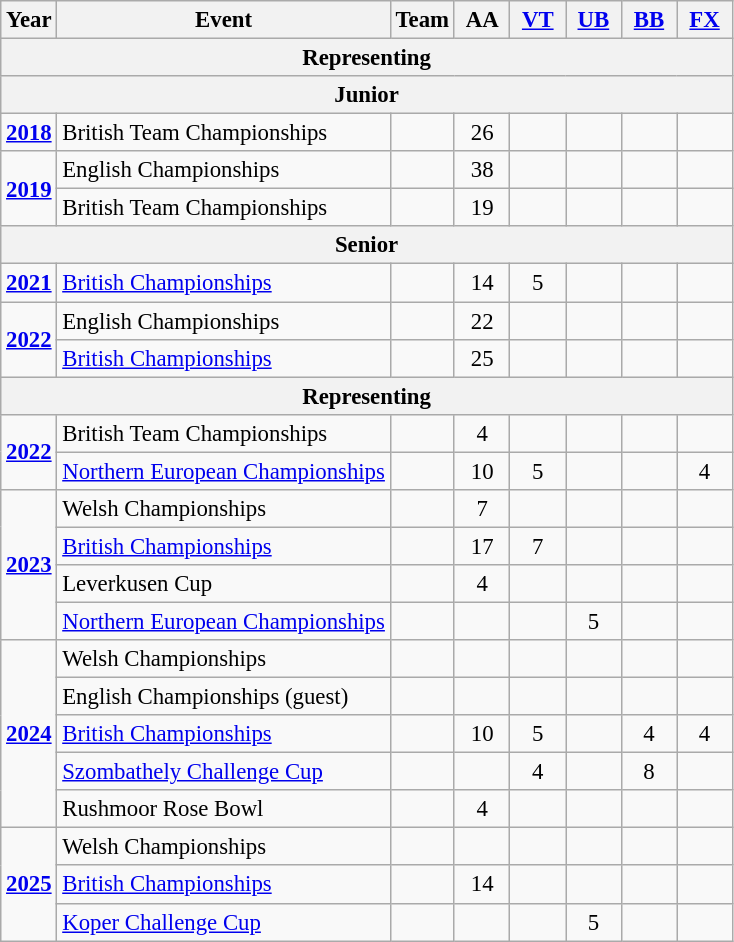<table class="wikitable" style="text-align:center; font-size:95%;">
<tr>
<th align=center>Year</th>
<th align=center>Event</th>
<th style="width:30px;">Team</th>
<th style="width:30px;">AA</th>
<th style="width:30px;"><a href='#'>VT</a></th>
<th style="width:30px;"><a href='#'>UB</a></th>
<th style="width:30px;"><a href='#'>BB</a></th>
<th style="width:30px;"><a href='#'>FX</a></th>
</tr>
<tr>
<th colspan="8">Representing  </th>
</tr>
<tr>
<th colspan="8">Junior</th>
</tr>
<tr>
<td rowspan="1"><strong><a href='#'>2018</a></strong></td>
<td align=left>British Team Championships</td>
<td></td>
<td>26</td>
<td></td>
<td></td>
<td></td>
<td></td>
</tr>
<tr>
<td rowspan="2"><strong><a href='#'>2019</a></strong></td>
<td align="left">English Championships</td>
<td></td>
<td>38</td>
<td></td>
<td></td>
<td></td>
<td></td>
</tr>
<tr>
<td align=left>British Team Championships</td>
<td></td>
<td>19</td>
<td></td>
<td></td>
<td></td>
<td></td>
</tr>
<tr>
<th colspan="8">Senior</th>
</tr>
<tr>
<td><strong><a href='#'>2021</a></strong></td>
<td align="left"><a href='#'>British Championships</a></td>
<td></td>
<td>14</td>
<td>5</td>
<td></td>
<td></td>
<td></td>
</tr>
<tr>
<td rowspan="2"><strong><a href='#'>2022</a></strong></td>
<td align="left">English Championships</td>
<td></td>
<td>22</td>
<td></td>
<td></td>
<td></td>
<td></td>
</tr>
<tr>
<td align="left"><a href='#'>British Championships</a></td>
<td></td>
<td>25</td>
<td></td>
<td></td>
<td></td>
<td></td>
</tr>
<tr>
<th colspan="8">Representing  </th>
</tr>
<tr>
<td rowspan="2"><strong><a href='#'>2022</a></strong></td>
<td align=left>British Team Championships</td>
<td></td>
<td>4</td>
<td></td>
<td></td>
<td></td>
<td></td>
</tr>
<tr>
<td align="left"><a href='#'>Northern European Championships</a></td>
<td></td>
<td>10</td>
<td>5</td>
<td></td>
<td></td>
<td>4</td>
</tr>
<tr>
<td rowspan="4"><strong><a href='#'>2023</a></strong></td>
<td align="left">Welsh Championships</td>
<td></td>
<td>7</td>
<td></td>
<td></td>
<td></td>
<td></td>
</tr>
<tr>
<td align="left"><a href='#'>British Championships</a></td>
<td></td>
<td>17</td>
<td>7</td>
<td></td>
<td></td>
<td></td>
</tr>
<tr>
<td align=left>Leverkusen Cup</td>
<td></td>
<td>4</td>
<td></td>
<td></td>
<td></td>
<td></td>
</tr>
<tr>
<td align="left"><a href='#'>Northern European Championships</a></td>
<td></td>
<td></td>
<td></td>
<td>5</td>
<td></td>
<td></td>
</tr>
<tr>
<td rowspan="5"><strong><a href='#'>2024</a></strong></td>
<td align="left">Welsh Championships</td>
<td></td>
<td></td>
<td></td>
<td></td>
<td></td>
<td></td>
</tr>
<tr>
<td align="left">English Championships (guest)</td>
<td></td>
<td></td>
<td></td>
<td></td>
<td></td>
<td></td>
</tr>
<tr>
<td align="left"><a href='#'>British Championships</a></td>
<td></td>
<td>10</td>
<td>5</td>
<td></td>
<td 4>4</td>
<td>4</td>
</tr>
<tr>
<td align=left><a href='#'>Szombathely Challenge Cup</a></td>
<td></td>
<td></td>
<td>4</td>
<td></td>
<td 8>8</td>
<td></td>
</tr>
<tr>
<td align=left>Rushmoor Rose Bowl</td>
<td></td>
<td>4</td>
<td></td>
<td></td>
<td></td>
<td></td>
</tr>
<tr>
<td rowspan="3"><a href='#'><strong>2025</strong></a></td>
<td align=left>Welsh Championships</td>
<td></td>
<td></td>
<td></td>
<td></td>
<td></td>
<td></td>
</tr>
<tr>
<td align=left><a href='#'>British Championships</a></td>
<td></td>
<td>14</td>
<td></td>
<td></td>
<td></td>
<td></td>
</tr>
<tr>
<td align=left><a href='#'>Koper Challenge Cup</a></td>
<td></td>
<td></td>
<td></td>
<td>5</td>
<td></td>
<td></td>
</tr>
</table>
